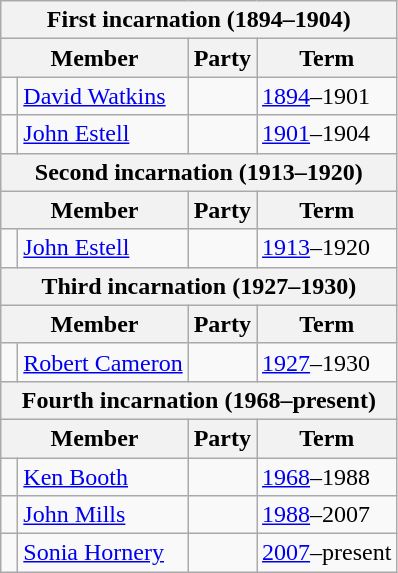<table class="wikitable">
<tr>
<th colspan="4">First incarnation (1894–1904)</th>
</tr>
<tr>
<th colspan="2">Member</th>
<th>Party</th>
<th>Term</th>
</tr>
<tr>
<td> </td>
<td><a href='#'>David Watkins</a></td>
<td></td>
<td><a href='#'>1894</a>–1901</td>
</tr>
<tr>
<td> </td>
<td><a href='#'>John Estell</a></td>
<td></td>
<td><a href='#'>1901</a>–1904</td>
</tr>
<tr>
<th colspan="4">Second incarnation (1913–1920)</th>
</tr>
<tr>
<th colspan="2">Member</th>
<th>Party</th>
<th>Term</th>
</tr>
<tr>
<td> </td>
<td><a href='#'>John Estell</a></td>
<td></td>
<td><a href='#'>1913</a>–1920</td>
</tr>
<tr>
<th colspan="4">Third incarnation (1927–1930)</th>
</tr>
<tr>
<th colspan="2">Member</th>
<th>Party</th>
<th>Term</th>
</tr>
<tr>
<td> </td>
<td><a href='#'>Robert Cameron</a></td>
<td></td>
<td><a href='#'>1927</a>–1930</td>
</tr>
<tr>
<th colspan="4">Fourth incarnation (1968–present)</th>
</tr>
<tr>
<th colspan="2">Member</th>
<th>Party</th>
<th>Term</th>
</tr>
<tr>
<td> </td>
<td><a href='#'>Ken Booth</a></td>
<td></td>
<td><a href='#'>1968</a>–1988</td>
</tr>
<tr>
<td> </td>
<td><a href='#'>John Mills</a></td>
<td></td>
<td><a href='#'>1988</a>–2007</td>
</tr>
<tr>
<td> </td>
<td><a href='#'>Sonia Hornery</a></td>
<td></td>
<td><a href='#'>2007</a>–present</td>
</tr>
</table>
